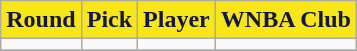<table class="wikitable" style="text-align:center">
<tr>
<th style="background:#F8E616;color:#121849;">Round</th>
<th style="background:#F8E616;color:#121849;">Pick</th>
<th style="background:#F8E616;color:#121849;">Player</th>
<th style="background:#F8E616;color:#121849;">WNBA Club</th>
</tr>
<tr>
<td></td>
<td></td>
<td></td>
<td></td>
</tr>
<tr>
</tr>
</table>
